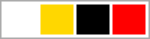<table style=" width: 100px; border: 1px solid #aaaaaa">
<tr>
<td style="background-color:white"> </td>
<td style="background-color:gold"> </td>
<td style="background-color:black"> </td>
<td style="background-color:red"> </td>
</tr>
</table>
